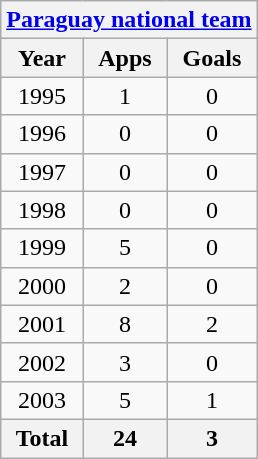<table class="wikitable" style="text-align:center">
<tr>
<th colspan=3><a href='#'>Paraguay national team</a></th>
</tr>
<tr>
<th>Year</th>
<th>Apps</th>
<th>Goals</th>
</tr>
<tr>
<td>1995</td>
<td>1</td>
<td>0</td>
</tr>
<tr>
<td>1996</td>
<td>0</td>
<td>0</td>
</tr>
<tr>
<td>1997</td>
<td>0</td>
<td>0</td>
</tr>
<tr>
<td>1998</td>
<td>0</td>
<td>0</td>
</tr>
<tr>
<td>1999</td>
<td>5</td>
<td>0</td>
</tr>
<tr>
<td>2000</td>
<td>2</td>
<td>0</td>
</tr>
<tr>
<td>2001</td>
<td>8</td>
<td>2</td>
</tr>
<tr>
<td>2002</td>
<td>3</td>
<td>0</td>
</tr>
<tr>
<td>2003</td>
<td>5</td>
<td>1</td>
</tr>
<tr>
<th>Total</th>
<th>24</th>
<th>3</th>
</tr>
</table>
